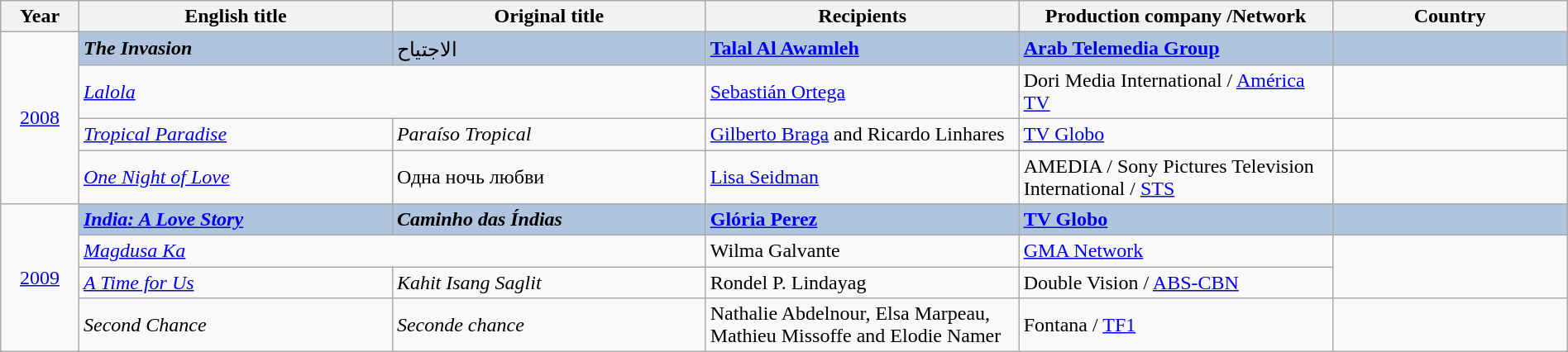<table class="wikitable" width="100%">
<tr>
<th width=5%>Year</th>
<th width=20%>English title</th>
<th width=20%>Original title</th>
<th width=20%>Recipients</th>
<th width=20%>Production company /Network</th>
<th width=15%>Country</th>
</tr>
<tr>
<td rowspan="4" style="text-align:center;"><a href='#'>2008</a><br></td>
<td style="background:#B0C4DE;"><strong><em>The Invasion</em></strong></td>
<td style="background:#B0C4DE;">الاجتياح</td>
<td style="background:#B0C4DE;"><strong><a href='#'>Talal Al Awamleh</a></strong></td>
<td style="background:#B0C4DE;"><strong><a href='#'>Arab Telemedia Group</a></strong></td>
<td style="background:#B0C4DE;"><strong></strong></td>
</tr>
<tr>
<td colspan="2"><em><a href='#'>Lalola</a></em></td>
<td><a href='#'>Sebastián Ortega</a></td>
<td>Dori Media International / <a href='#'>América TV</a></td>
<td></td>
</tr>
<tr>
<td><em><a href='#'>Tropical Paradise</a></em></td>
<td><em>Paraíso Tropical</em></td>
<td><a href='#'>Gilberto Braga</a> and Ricardo Linhares</td>
<td><a href='#'>TV Globo</a></td>
<td></td>
</tr>
<tr>
<td><em><a href='#'>One Night of Love</a></em></td>
<td>Одна ночь любви</td>
<td><a href='#'>Lisa Seidman</a></td>
<td>AMEDIA / Sony Pictures Television International / <a href='#'>STS</a></td>
<td></td>
</tr>
<tr>
<td rowspan="4" style="text-align:center;"><a href='#'>2009</a><br></td>
<td style="background:#B0C4DE;"><strong><em><a href='#'>India: A Love Story</a></em></strong></td>
<td style="background:#B0C4DE;"><strong><em>Caminho das Índias</em></strong></td>
<td style="background:#B0C4DE;"><strong><a href='#'>Glória Perez</a></strong></td>
<td style="background:#B0C4DE;"><strong><a href='#'>TV Globo</a></strong></td>
<td style="background:#B0C4DE;"><strong></strong></td>
</tr>
<tr>
<td colspan="2"><em><a href='#'>Magdusa Ka</a></em></td>
<td>Wilma Galvante</td>
<td><a href='#'>GMA Network</a></td>
<td rowspan="2"></td>
</tr>
<tr>
<td><em><a href='#'>A Time for Us</a></em></td>
<td><em>Kahit Isang Saglit</em></td>
<td>Rondel P. Lindayag</td>
<td>Double Vision / <a href='#'>ABS-CBN</a></td>
</tr>
<tr>
<td><em>Second Chance</em></td>
<td><em>Seconde chance</em></td>
<td>Nathalie Abdelnour, Elsa Marpeau, Mathieu Missoffe and Elodie Namer</td>
<td>Fontana / <a href='#'>TF1</a></td>
<td></td>
</tr>
</table>
